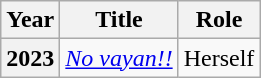<table class="wikitable sortable">
<tr>
<th>Year</th>
<th>Title</th>
<th>Role</th>
</tr>
<tr>
<th>2023</th>
<td><em><a href='#'>No vayan!!</a></em></td>
<td>Herself</td>
</tr>
</table>
